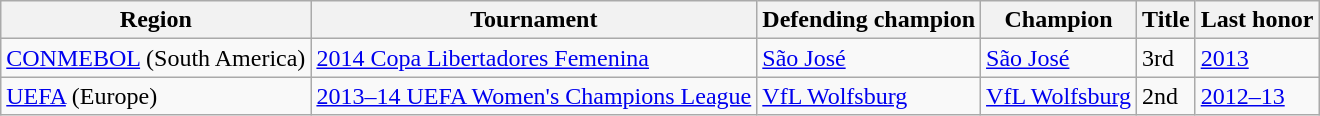<table class="wikitable">
<tr>
<th>Region</th>
<th>Tournament</th>
<th>Defending champion</th>
<th>Champion</th>
<th data-sort-type="number">Title</th>
<th>Last honor</th>
</tr>
<tr>
<td><a href='#'>CONMEBOL</a> (South America)</td>
<td><a href='#'>2014 Copa Libertadores Femenina</a></td>
<td> <a href='#'>São José</a></td>
<td> <a href='#'>São José</a></td>
<td>3rd</td>
<td><a href='#'>2013</a></td>
</tr>
<tr>
<td><a href='#'>UEFA</a> (Europe)</td>
<td><a href='#'>2013–14 UEFA Women's Champions League</a></td>
<td> <a href='#'>VfL Wolfsburg</a></td>
<td> <a href='#'>VfL Wolfsburg</a></td>
<td>2nd</td>
<td><a href='#'>2012–13</a></td>
</tr>
</table>
